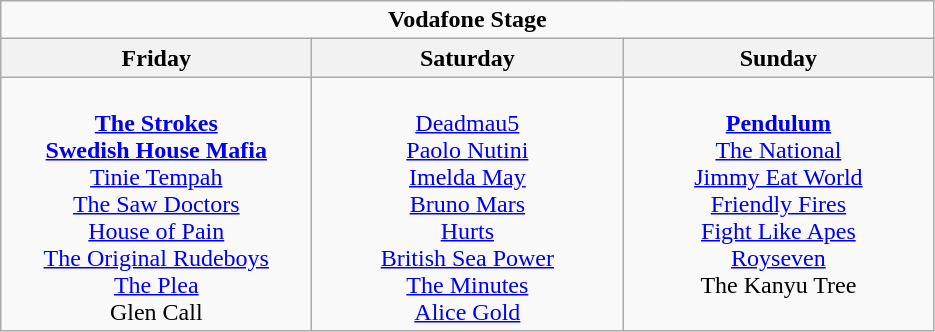<table class="wikitable">
<tr>
<td colspan="3" style="text-align:center;"><strong>Vodafone Stage</strong></td>
</tr>
<tr>
<th>Friday</th>
<th>Saturday</th>
<th>Sunday</th>
</tr>
<tr>
<td style="text-align:center; vertical-align:top; width:200px;"><br><strong><a href='#'>The Strokes</a></strong>
<br><strong><a href='#'>Swedish House Mafia</a></strong>
<br><a href='#'>Tinie Tempah</a>
<br><a href='#'>The Saw Doctors</a>
<br><a href='#'>House of Pain</a>
<br><a href='#'>The Original Rudeboys</a>
<br><a href='#'>The Plea</a>
<br>Glen Call</td>
<td style="text-align:center; vertical-align:top; width:200px;"><br><a href='#'>Deadmau5</a>
<br><a href='#'>Paolo Nutini</a>
<br><a href='#'>Imelda May</a>
<br><a href='#'>Bruno Mars</a>
<br><a href='#'>Hurts</a>
<br><a href='#'>British Sea Power</a>
<br><a href='#'>The Minutes</a>
<br><a href='#'>Alice Gold</a></td>
<td style="text-align:center; vertical-align:top; width:200px;"><br><strong><a href='#'>Pendulum</a></strong>
<br><a href='#'>The National</a>
<br><a href='#'>Jimmy Eat World</a>
<br><a href='#'>Friendly Fires</a>
<br><a href='#'>Fight Like Apes</a>
<br><a href='#'>Royseven</a>
<br>The Kanyu Tree</td>
</tr>
</table>
